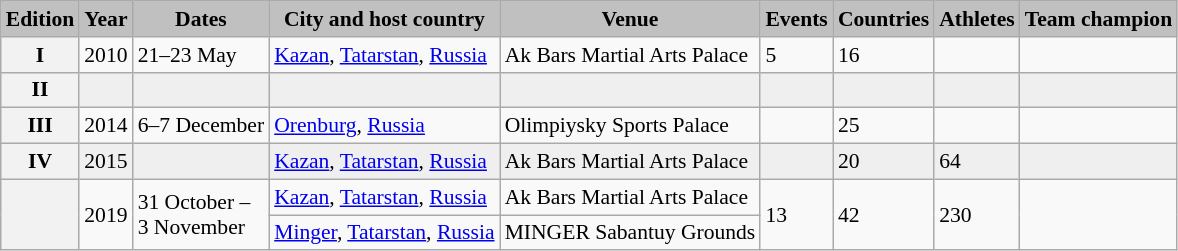<table class="wikitable" style="font-size:90%">
<tr>
<th style=background-color:#C0C0C0>Edition</th>
<th style=background-color:#C0C0C0>Year</th>
<th style=background-color:#C0C0C0>Dates</th>
<th style=background-color:#C0C0C0>City and host country</th>
<th style=background-color:#C0C0C0>Venue</th>
<th style=background-color:#C0C0C0>Events</th>
<th style=background-color:#C0C0C0>Countries</th>
<th style=background-color:#C0C0C0>Athletes</th>
<th style=background-color:#C0C0C0>Team champion</th>
</tr>
<tr>
<th>I</th>
<td>2010</td>
<td>21–23 May</td>
<td> <a href='#'>Kazan</a>, <a href='#'>Tatarstan</a>, <a href='#'>Russia</a></td>
<td>Ak Bars Martial Arts Palace</td>
<td>5</td>
<td>16</td>
<td></td>
<td></td>
</tr>
<tr bgcolor="efefef">
<th>II</th>
<td></td>
<td></td>
<td></td>
<td></td>
<td></td>
<td></td>
<td></td>
<td></td>
</tr>
<tr>
<th>III</th>
<td>2014</td>
<td>6–7 December</td>
<td> <a href='#'>Orenburg</a>, <a href='#'>Russia</a></td>
<td>Olimpiysky Sports Palace</td>
<td></td>
<td>25</td>
<td></td>
<td></td>
</tr>
<tr bgcolor="efefef">
<th>IV</th>
<td>2015</td>
<td></td>
<td> <a href='#'>Kazan</a>, <a href='#'>Tatarstan</a>, <a href='#'>Russia</a></td>
<td>Ak Bars Martial Arts Palace</td>
<td></td>
<td>20</td>
<td>64</td>
<td></td>
</tr>
<tr>
<th rowspan=2></th>
<td rowspan=2>2019</td>
<td rowspan=2>31 October –<br> 3 November</td>
<td> <a href='#'>Kazan</a>, <a href='#'>Tatarstan</a>, <a href='#'>Russia</a></td>
<td>Ak Bars Martial Arts Palace</td>
<td rowspan=2>13</td>
<td rowspan=2>42</td>
<td rowspan=2>230</td>
<td rowspan=2></td>
</tr>
<tr>
<td> <a href='#'>Minger</a>, <a href='#'>Tatarstan</a>, <a href='#'>Russia</a></td>
<td>MINGER Sabantuy Grounds</td>
</tr>
</table>
